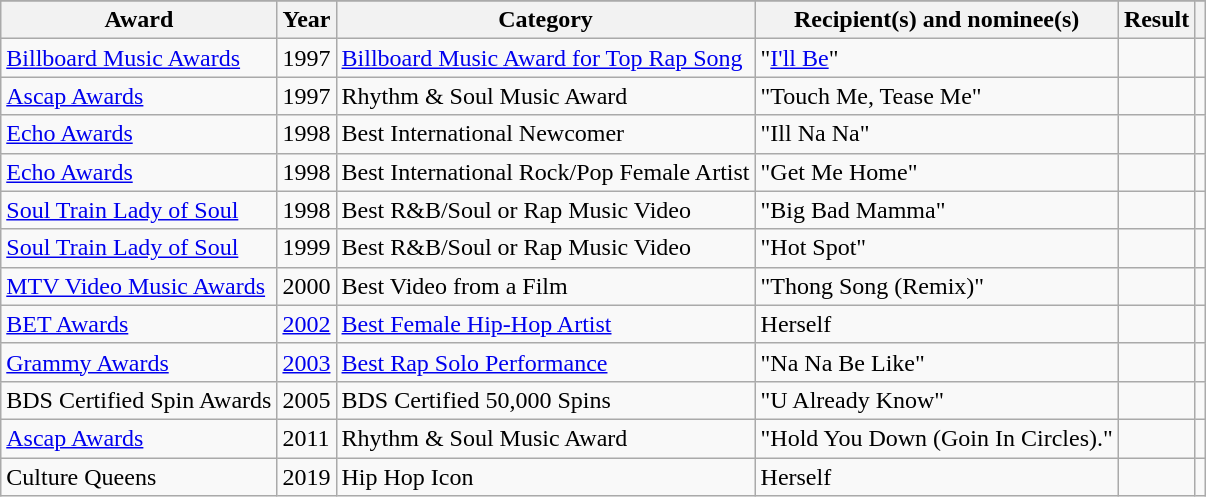<table class="wikitable sortable plainrowheaders">
<tr style="background:#ccc; text-align:center;">
</tr>
<tr>
<th scope="col">Award</th>
<th scope="col">Year</th>
<th scope="col">Category</th>
<th scope="col">Recipient(s) and nominee(s)</th>
<th scope="col">Result</th>
<th scope="col" class="unsortable"></th>
</tr>
<tr>
<td><a href='#'>Billboard Music Awards</a></td>
<td>1997</td>
<td><a href='#'>Billboard Music Award for Top Rap Song</a></td>
<td>"<a href='#'>I'll Be</a>"</td>
<td></td>
<td style="text-align:center;"></td>
</tr>
<tr>
<td><a href='#'>Ascap Awards</a></td>
<td>1997</td>
<td>Rhythm & Soul Music Award</td>
<td>"Touch Me, Tease Me"</td>
<td></td>
<td></td>
</tr>
<tr>
<td><a href='#'>Echo Awards</a></td>
<td>1998</td>
<td>Best International Newcomer</td>
<td>"Ill Na Na"</td>
<td></td>
<td></td>
</tr>
<tr>
<td><a href='#'>Echo Awards</a></td>
<td>1998</td>
<td>Best International Rock/Pop Female Artist</td>
<td>"Get Me Home"</td>
<td></td>
<td></td>
</tr>
<tr>
<td><a href='#'>Soul Train Lady of Soul</a></td>
<td>1998</td>
<td>Best R&B/Soul or Rap Music Video</td>
<td>"Big Bad Mamma"</td>
<td></td>
<td></td>
</tr>
<tr>
<td><a href='#'>Soul Train Lady of Soul</a></td>
<td>1999</td>
<td>Best R&B/Soul or Rap Music Video</td>
<td>"Hot Spot"</td>
<td></td>
<td></td>
</tr>
<tr>
<td><a href='#'>MTV Video Music Awards</a></td>
<td>2000</td>
<td>Best Video from a Film</td>
<td>"Thong Song (Remix)"</td>
<td></td>
<td></td>
</tr>
<tr>
<td><a href='#'>BET Awards</a></td>
<td><a href='#'>2002</a></td>
<td><a href='#'>Best Female Hip-Hop Artist</a></td>
<td>Herself</td>
<td></td>
<td style="text-align:center;"></td>
</tr>
<tr>
<td><a href='#'>Grammy Awards</a></td>
<td><a href='#'>2003</a></td>
<td><a href='#'>Best Rap Solo Performance</a></td>
<td>"Na Na Be Like"</td>
<td></td>
<td style="text-align:center;"></td>
</tr>
<tr>
<td>BDS Certified Spin Awards</td>
<td>2005</td>
<td>BDS Certified 50,000 Spins</td>
<td>"U Already Know"</td>
<td></td>
<td></td>
</tr>
<tr>
<td><a href='#'>Ascap Awards</a></td>
<td>2011</td>
<td>Rhythm & Soul Music Award</td>
<td>"Hold You Down (Goin In Circles)."</td>
<td></td>
<td></td>
</tr>
<tr>
<td>Culture Queens</td>
<td>2019</td>
<td>Hip Hop Icon</td>
<td>Herself</td>
<td></td>
<td></td>
</tr>
</table>
